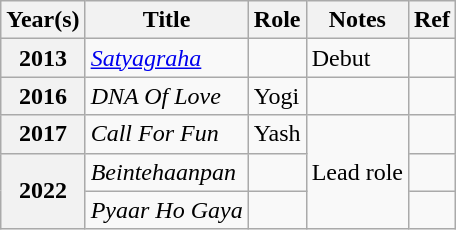<table class="wikitable plainrowheaders sortable">
<tr>
<th>Year(s)</th>
<th>Title</th>
<th>Role</th>
<th>Notes</th>
<th>Ref</th>
</tr>
<tr>
<th scope="row">2013</th>
<td><em><a href='#'>Satyagraha</a></em></td>
<td></td>
<td>Debut</td>
<td></td>
</tr>
<tr>
<th scope="row">2016</th>
<td><em>DNA Of Love</em></td>
<td>Yogi</td>
<td></td>
<td></td>
</tr>
<tr>
<th scope="row">2017</th>
<td><em>Call For Fun</em></td>
<td>Yash</td>
<td rowspan="3">Lead role</td>
<td></td>
</tr>
<tr>
<th scope="row" rowspan="2">2022</th>
<td><em>Beintehaanpan</em></td>
<td></td>
<td></td>
</tr>
<tr>
<td><em>Pyaar Ho Gaya</em></td>
<td></td>
<td></td>
</tr>
</table>
